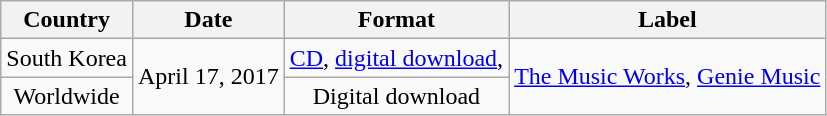<table class="wikitable plainrowheaders" style="text-align:center">
<tr>
<th>Country</th>
<th>Date</th>
<th>Format</th>
<th>Label</th>
</tr>
<tr>
<td>South Korea</td>
<td rowspan="2">April 17, 2017</td>
<td><a href='#'>CD</a>, <a href='#'>digital download</a>,</td>
<td rowspan="2"><a href='#'>The Music Works</a>, <a href='#'>Genie Music</a></td>
</tr>
<tr>
<td>Worldwide</td>
<td>Digital download</td>
</tr>
</table>
